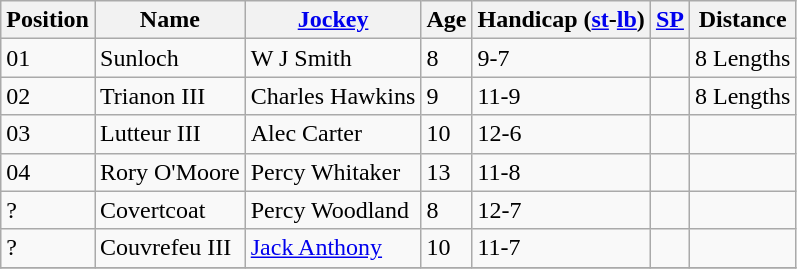<table class="wikitable sortable">
<tr>
<th data-sort-type="number">Position</th>
<th>Name</th>
<th><a href='#'>Jockey</a></th>
<th data-sort-type="number">Age</th>
<th>Handicap (<a href='#'>st</a>-<a href='#'>lb</a>)</th>
<th><a href='#'>SP</a></th>
<th>Distance</th>
</tr>
<tr>
<td>01</td>
<td>Sunloch</td>
<td>W J Smith</td>
<td>8</td>
<td>9-7</td>
<td></td>
<td>8 Lengths</td>
</tr>
<tr>
<td>02</td>
<td>Trianon III</td>
<td>Charles Hawkins</td>
<td>9</td>
<td>11-9</td>
<td></td>
<td>8 Lengths</td>
</tr>
<tr>
<td>03</td>
<td>Lutteur III</td>
<td>Alec Carter</td>
<td>10</td>
<td>12-6</td>
<td></td>
<td></td>
</tr>
<tr>
<td>04</td>
<td>Rory O'Moore</td>
<td>Percy Whitaker</td>
<td>13</td>
<td>11-8</td>
<td></td>
<td></td>
</tr>
<tr>
<td>?</td>
<td>Covertcoat</td>
<td>Percy Woodland</td>
<td>8</td>
<td>12-7</td>
<td></td>
<td></td>
</tr>
<tr>
<td>?</td>
<td>Couvrefeu III</td>
<td><a href='#'>Jack Anthony</a></td>
<td>10</td>
<td>11-7</td>
<td></td>
<td></td>
</tr>
<tr>
</tr>
</table>
